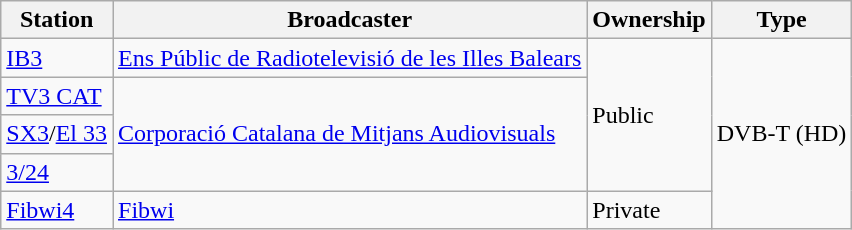<table class="wikitable">
<tr>
<th>Station</th>
<th>Broadcaster</th>
<th>Ownership</th>
<th>Type</th>
</tr>
<tr>
<td><a href='#'>IB3</a></td>
<td><a href='#'>Ens Públic de Radiotelevisió de les Illes Balears</a></td>
<td rowspan="4">Public</td>
<td rowspan="5">DVB-T (HD)</td>
</tr>
<tr>
<td><a href='#'>TV3 CAT</a></td>
<td rowspan="3"><a href='#'>Corporació Catalana de Mitjans Audiovisuals</a></td>
</tr>
<tr>
<td><a href='#'>SX3</a>/<a href='#'>El 33</a></td>
</tr>
<tr>
<td><a href='#'>3/24</a></td>
</tr>
<tr>
<td><a href='#'>Fibwi4</a></td>
<td><a href='#'>Fibwi</a></td>
<td>Private</td>
</tr>
</table>
